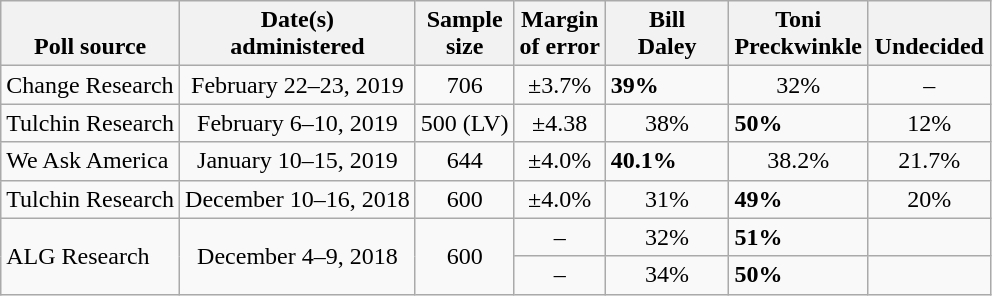<table class="wikitable">
<tr valign=bottom>
<th>Poll source</th>
<th>Date(s)<br>administered</th>
<th>Sample<br>size</th>
<th>Margin<br>of error</th>
<th style="width:75px;">Bill<br>Daley</th>
<th style="width:75px;">Toni<br>Preckwinkle</th>
<th style="width:75px;">Undecided</th>
</tr>
<tr>
<td>Change Research</td>
<td align=center>February 22–23, 2019</td>
<td align=center>706</td>
<td align=center>±3.7%</td>
<td><strong>39%</strong></td>
<td align=center>32%</td>
<td align=center>–</td>
</tr>
<tr>
<td>Tulchin Research</td>
<td align=center>February 6–10, 2019</td>
<td align=center>500 (LV)</td>
<td align=center>±4.38</td>
<td align=center>38%</td>
<td><strong>50%</strong></td>
<td align=center>12%</td>
</tr>
<tr>
<td>We Ask America</td>
<td align=center>January 10–15, 2019</td>
<td align=center>644</td>
<td align=center>±4.0%</td>
<td><strong>40.1%</strong></td>
<td align=center>38.2%</td>
<td align=center>21.7%</td>
</tr>
<tr>
<td>Tulchin Research</td>
<td align=center>December 10–16, 2018</td>
<td align=center>600</td>
<td align=center>±4.0%</td>
<td align=center>31%</td>
<td><strong>49%</strong></td>
<td align=center>20%</td>
</tr>
<tr>
<td rowspan=2>ALG Research</td>
<td rowspan=2 align=center>December 4–9, 2018</td>
<td rowspan=2 align=center>600</td>
<td align=center>–</td>
<td align=center>32%</td>
<td><strong>51%</strong></td>
<td></td>
</tr>
<tr>
<td align=center>–</td>
<td align=center>34%</td>
<td><strong>50%</strong></td>
<td></td>
</tr>
</table>
